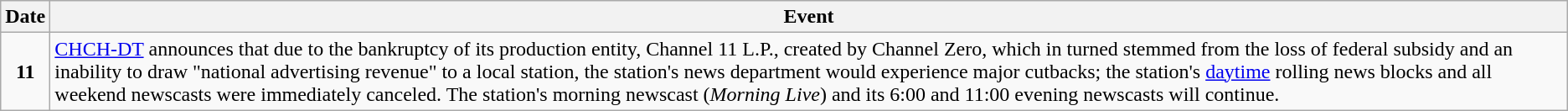<table class="wikitable">
<tr>
<th>Date</th>
<th>Event</th>
</tr>
<tr>
<td style="text-align:center;"><strong>11</strong></td>
<td><a href='#'>CHCH-DT</a> announces that due to the bankruptcy of its production entity, Channel 11 L.P., created by Channel Zero, which in turned stemmed from the loss of federal subsidy and an inability to draw "national advertising revenue" to a local station, the station's news department would experience major cutbacks; the station's <a href='#'>daytime</a> rolling news blocks and all weekend newscasts were immediately canceled. The station's morning newscast (<em>Morning Live</em>) and its 6:00 and 11:00 evening newscasts will continue.</td>
</tr>
</table>
